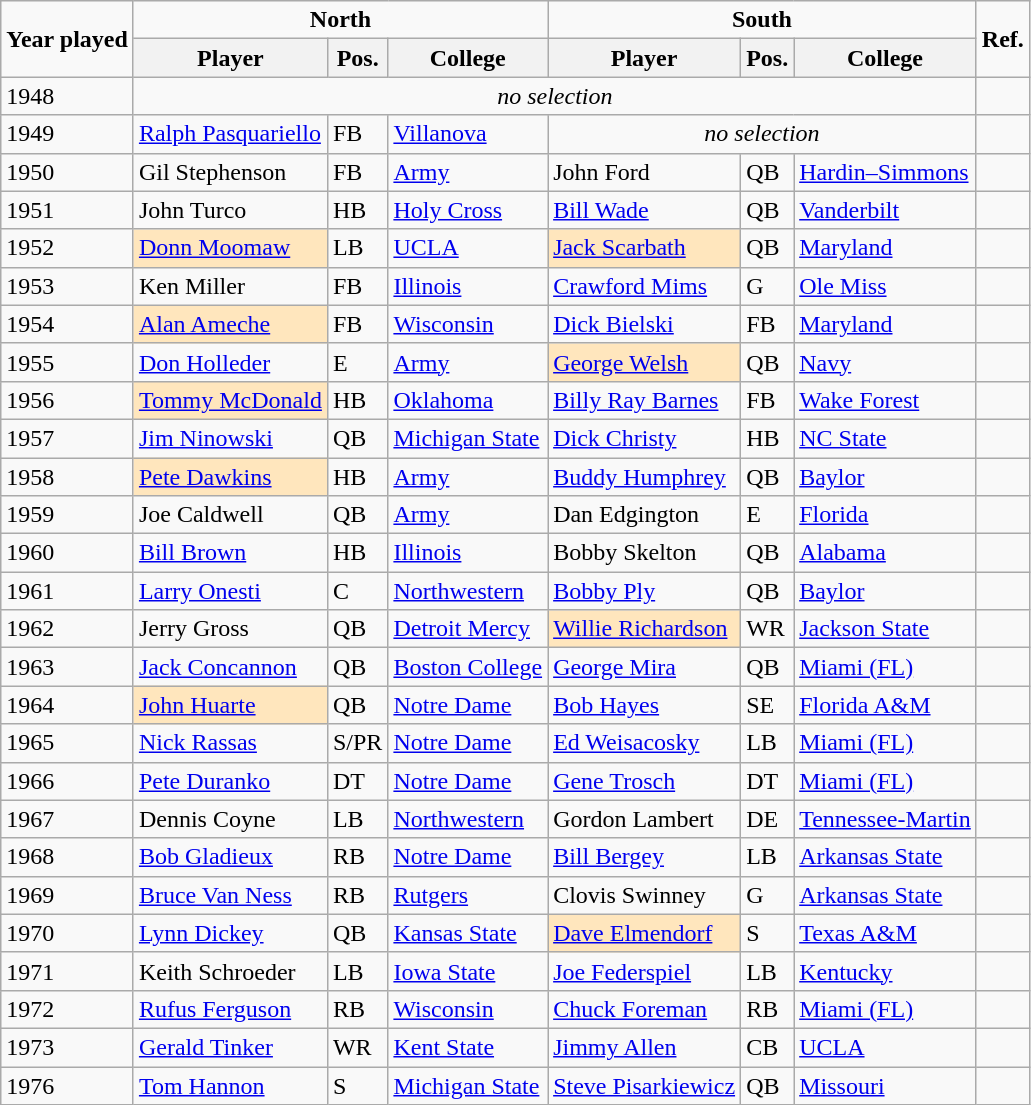<table class="wikitable">
<tr>
<td rowspan=2 align=center><strong>Year played</strong></td>
<td colspan=3 align=center><strong>North</strong></td>
<td colspan=3 align=center><strong>South</strong></td>
<td rowspan=2 align=center><strong>Ref.</strong></td>
</tr>
<tr>
<th>Player</th>
<th>Pos.</th>
<th>College</th>
<th>Player</th>
<th>Pos.</th>
<th>College</th>
</tr>
<tr>
<td>1948</td>
<td colspan=6 style="text-align:center;"><em>no selection</em></td>
<td></td>
</tr>
<tr>
<td>1949</td>
<td><a href='#'>Ralph Pasquariello</a></td>
<td>FB</td>
<td><a href='#'>Villanova</a></td>
<td colspan=3 style="text-align:center;"><em>no selection</em></td>
<td></td>
</tr>
<tr>
<td>1950</td>
<td>Gil Stephenson</td>
<td>FB</td>
<td><a href='#'>Army</a></td>
<td>John Ford</td>
<td>QB</td>
<td><a href='#'>Hardin–Simmons</a></td>
<td></td>
</tr>
<tr>
<td>1951</td>
<td>John Turco</td>
<td>HB</td>
<td><a href='#'>Holy Cross</a></td>
<td><a href='#'>Bill Wade</a></td>
<td>QB</td>
<td><a href='#'>Vanderbilt</a></td>
<td></td>
</tr>
<tr>
<td>1952</td>
<td style="background:#ffe6bd"><a href='#'>Donn Moomaw</a></td>
<td>LB</td>
<td><a href='#'>UCLA</a></td>
<td style="background:#ffe6bd"><a href='#'>Jack Scarbath</a></td>
<td>QB</td>
<td><a href='#'>Maryland</a></td>
<td></td>
</tr>
<tr>
<td>1953</td>
<td>Ken Miller</td>
<td>FB</td>
<td><a href='#'>Illinois</a></td>
<td><a href='#'>Crawford Mims</a></td>
<td>G</td>
<td><a href='#'>Ole Miss</a></td>
<td></td>
</tr>
<tr>
<td>1954</td>
<td style="background:#ffe6bd"><a href='#'>Alan Ameche</a></td>
<td>FB</td>
<td><a href='#'>Wisconsin</a></td>
<td><a href='#'>Dick Bielski</a></td>
<td>FB</td>
<td><a href='#'>Maryland</a></td>
<td></td>
</tr>
<tr>
<td>1955</td>
<td><a href='#'>Don Holleder</a></td>
<td>E</td>
<td><a href='#'>Army</a></td>
<td style="background:#ffe6bd"><a href='#'>George Welsh</a></td>
<td>QB</td>
<td><a href='#'>Navy</a></td>
<td></td>
</tr>
<tr>
<td>1956</td>
<td style="background:#ffe6bd"><a href='#'>Tommy McDonald</a></td>
<td>HB</td>
<td><a href='#'>Oklahoma</a></td>
<td><a href='#'>Billy Ray Barnes</a></td>
<td>FB</td>
<td><a href='#'>Wake Forest</a></td>
<td></td>
</tr>
<tr>
<td>1957</td>
<td><a href='#'>Jim Ninowski</a></td>
<td>QB</td>
<td><a href='#'>Michigan State</a></td>
<td><a href='#'>Dick Christy</a></td>
<td>HB</td>
<td><a href='#'>NC State</a></td>
<td></td>
</tr>
<tr>
<td>1958</td>
<td style="background:#ffe6bd"><a href='#'>Pete Dawkins</a></td>
<td>HB</td>
<td><a href='#'>Army</a></td>
<td><a href='#'>Buddy Humphrey</a></td>
<td>QB</td>
<td><a href='#'>Baylor</a></td>
<td></td>
</tr>
<tr>
<td>1959</td>
<td>Joe Caldwell</td>
<td>QB</td>
<td><a href='#'>Army</a></td>
<td>Dan Edgington</td>
<td>E</td>
<td><a href='#'>Florida</a></td>
<td></td>
</tr>
<tr>
<td>1960</td>
<td><a href='#'>Bill Brown</a></td>
<td>HB</td>
<td><a href='#'>Illinois</a></td>
<td>Bobby Skelton</td>
<td>QB</td>
<td><a href='#'>Alabama</a></td>
<td></td>
</tr>
<tr>
<td>1961</td>
<td><a href='#'>Larry Onesti</a></td>
<td>C</td>
<td><a href='#'>Northwestern</a></td>
<td><a href='#'>Bobby Ply</a></td>
<td>QB</td>
<td><a href='#'>Baylor</a></td>
<td></td>
</tr>
<tr>
<td>1962</td>
<td>Jerry Gross</td>
<td>QB</td>
<td><a href='#'>Detroit Mercy</a></td>
<td style="background:#ffe6bd"><a href='#'>Willie Richardson</a></td>
<td>WR</td>
<td><a href='#'>Jackson State</a></td>
<td></td>
</tr>
<tr>
<td>1963</td>
<td><a href='#'>Jack Concannon</a></td>
<td>QB</td>
<td><a href='#'>Boston College</a></td>
<td><a href='#'>George Mira</a></td>
<td>QB</td>
<td><a href='#'>Miami (FL)</a></td>
<td></td>
</tr>
<tr>
<td>1964</td>
<td style="background:#ffe6bd"><a href='#'>John Huarte</a></td>
<td>QB</td>
<td><a href='#'>Notre Dame</a></td>
<td><a href='#'>Bob Hayes</a></td>
<td>SE</td>
<td><a href='#'>Florida A&M</a></td>
<td></td>
</tr>
<tr>
<td>1965</td>
<td><a href='#'>Nick Rassas</a></td>
<td>S/PR</td>
<td><a href='#'>Notre Dame</a></td>
<td><a href='#'>Ed Weisacosky</a></td>
<td>LB</td>
<td><a href='#'>Miami (FL)</a></td>
<td></td>
</tr>
<tr>
<td>1966</td>
<td><a href='#'>Pete Duranko</a></td>
<td>DT</td>
<td><a href='#'>Notre Dame</a></td>
<td><a href='#'>Gene Trosch</a></td>
<td>DT</td>
<td><a href='#'>Miami (FL)</a></td>
<td></td>
</tr>
<tr>
<td>1967</td>
<td>Dennis Coyne</td>
<td>LB</td>
<td><a href='#'>Northwestern</a></td>
<td>Gordon Lambert</td>
<td>DE</td>
<td><a href='#'>Tennessee-Martin</a></td>
<td></td>
</tr>
<tr>
<td>1968</td>
<td><a href='#'>Bob Gladieux</a></td>
<td>RB</td>
<td><a href='#'>Notre Dame</a></td>
<td><a href='#'>Bill Bergey</a></td>
<td>LB</td>
<td><a href='#'>Arkansas State</a></td>
<td></td>
</tr>
<tr>
<td>1969</td>
<td><a href='#'>Bruce Van Ness</a></td>
<td>RB</td>
<td><a href='#'>Rutgers</a></td>
<td>Clovis Swinney</td>
<td>G</td>
<td><a href='#'>Arkansas State</a></td>
<td></td>
</tr>
<tr>
<td>1970</td>
<td><a href='#'>Lynn Dickey</a></td>
<td>QB</td>
<td><a href='#'>Kansas State</a></td>
<td style="background:#ffe6bd"><a href='#'>Dave Elmendorf</a></td>
<td>S</td>
<td><a href='#'>Texas A&M</a></td>
<td></td>
</tr>
<tr>
<td>1971</td>
<td>Keith Schroeder</td>
<td>LB</td>
<td><a href='#'>Iowa State</a></td>
<td><a href='#'>Joe Federspiel</a></td>
<td>LB</td>
<td><a href='#'>Kentucky</a></td>
<td></td>
</tr>
<tr>
<td>1972</td>
<td><a href='#'>Rufus Ferguson</a></td>
<td>RB</td>
<td><a href='#'>Wisconsin</a></td>
<td><a href='#'>Chuck Foreman</a></td>
<td>RB</td>
<td><a href='#'>Miami (FL)</a></td>
<td></td>
</tr>
<tr>
<td>1973</td>
<td><a href='#'>Gerald Tinker</a></td>
<td>WR</td>
<td><a href='#'>Kent State</a></td>
<td><a href='#'>Jimmy Allen</a></td>
<td>CB</td>
<td><a href='#'>UCLA</a></td>
<td></td>
</tr>
<tr>
<td>1976</td>
<td><a href='#'>Tom Hannon</a></td>
<td>S</td>
<td><a href='#'>Michigan State</a></td>
<td><a href='#'>Steve Pisarkiewicz</a></td>
<td>QB</td>
<td><a href='#'>Missouri</a></td>
<td></td>
</tr>
</table>
